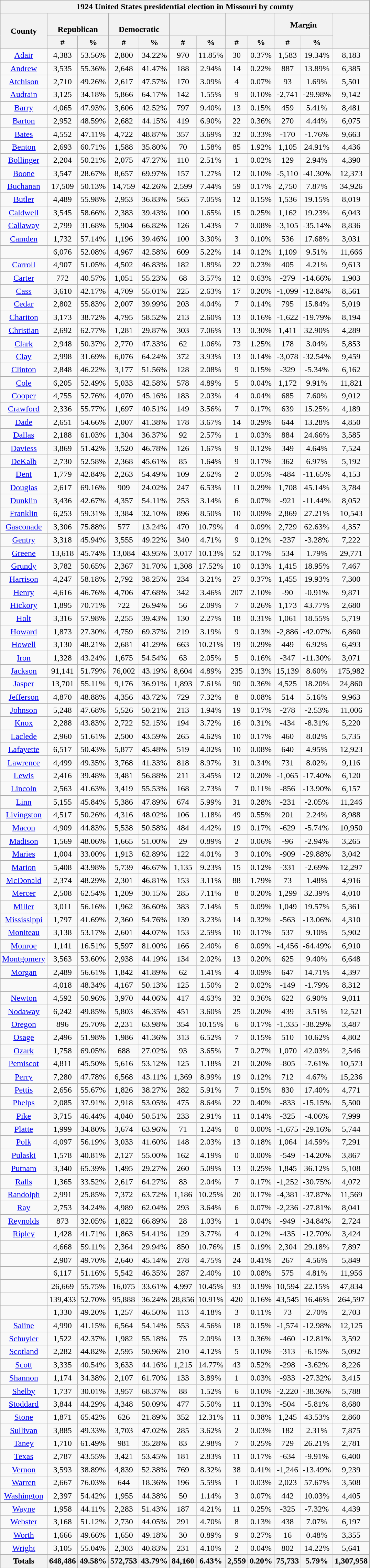<table class="wikitable sortable mw-collapsible mw-collapsed">
<tr>
<th colspan="12">1924 United States presidential election in Missouri by county</th>
</tr>
<tr>
<th rowspan="2" style="text-align:center;">County</th>
<th colspan="2" style="text-align:center;"><br>Republican</th>
<th colspan="2" style="text-align:center;"><br>Democratic</th>
<th colspan="2" style="text-align:center;"><br></th>
<th colspan="2" style="text-align:center;"><br></th>
<th colspan="2" style="text-align:center;">Margin</th>
<th rowspan="2" style="text-align:center;"></th>
</tr>
<tr>
<th data-sort-type="number">#</th>
<th data-sort-type="number">%</th>
<th data-sort-type="number">#</th>
<th data-sort-type="number">%</th>
<th data-sort-type="number">#</th>
<th data-sort-type="number">%</th>
<th data-sort-type="number">#</th>
<th data-sort-type="number">%</th>
<th data-sort-type="number">#</th>
<th data-sort-type="number">%</th>
</tr>
<tr style="text-align:center;">
<td><a href='#'>Adair</a></td>
<td>4,383</td>
<td>53.56%</td>
<td>2,800</td>
<td>34.22%</td>
<td>970</td>
<td>11.85%</td>
<td>30</td>
<td>0.37%</td>
<td>1,583</td>
<td>19.34%</td>
<td>8,183</td>
</tr>
<tr style="text-align:center;">
<td><a href='#'>Andrew</a></td>
<td>3,535</td>
<td>55.36%</td>
<td>2,648</td>
<td>41.47%</td>
<td>188</td>
<td>2.94%</td>
<td>14</td>
<td>0.22%</td>
<td>887</td>
<td>13.89%</td>
<td>6,385</td>
</tr>
<tr style="text-align:center;">
<td><a href='#'>Atchison</a></td>
<td>2,710</td>
<td>49.26%</td>
<td>2,617</td>
<td>47.57%</td>
<td>170</td>
<td>3.09%</td>
<td>4</td>
<td>0.07%</td>
<td>93</td>
<td>1.69%</td>
<td>5,501</td>
</tr>
<tr style="text-align:center;">
<td><a href='#'>Audrain</a></td>
<td>3,125</td>
<td>34.18%</td>
<td>5,866</td>
<td>64.17%</td>
<td>142</td>
<td>1.55%</td>
<td>9</td>
<td>0.10%</td>
<td>-2,741</td>
<td>-29.98%</td>
<td>9,142</td>
</tr>
<tr style="text-align:center;">
<td><a href='#'>Barry</a></td>
<td>4,065</td>
<td>47.93%</td>
<td>3,606</td>
<td>42.52%</td>
<td>797</td>
<td>9.40%</td>
<td>13</td>
<td>0.15%</td>
<td>459</td>
<td>5.41%</td>
<td>8,481</td>
</tr>
<tr style="text-align:center;">
<td><a href='#'>Barton</a></td>
<td>2,952</td>
<td>48.59%</td>
<td>2,682</td>
<td>44.15%</td>
<td>419</td>
<td>6.90%</td>
<td>22</td>
<td>0.36%</td>
<td>270</td>
<td>4.44%</td>
<td>6,075</td>
</tr>
<tr style="text-align:center;">
<td><a href='#'>Bates</a></td>
<td>4,552</td>
<td>47.11%</td>
<td>4,722</td>
<td>48.87%</td>
<td>357</td>
<td>3.69%</td>
<td>32</td>
<td>0.33%</td>
<td>-170</td>
<td>-1.76%</td>
<td>9,663</td>
</tr>
<tr style="text-align:center;">
<td><a href='#'>Benton</a></td>
<td>2,693</td>
<td>60.71%</td>
<td>1,588</td>
<td>35.80%</td>
<td>70</td>
<td>1.58%</td>
<td>85</td>
<td>1.92%</td>
<td>1,105</td>
<td>24.91%</td>
<td>4,436</td>
</tr>
<tr style="text-align:center;">
<td><a href='#'>Bollinger</a></td>
<td>2,204</td>
<td>50.21%</td>
<td>2,075</td>
<td>47.27%</td>
<td>110</td>
<td>2.51%</td>
<td>1</td>
<td>0.02%</td>
<td>129</td>
<td>2.94%</td>
<td>4,390</td>
</tr>
<tr style="text-align:center;">
<td><a href='#'>Boone</a></td>
<td>3,547</td>
<td>28.67%</td>
<td>8,657</td>
<td>69.97%</td>
<td>157</td>
<td>1.27%</td>
<td>12</td>
<td>0.10%</td>
<td>-5,110</td>
<td>-41.30%</td>
<td>12,373</td>
</tr>
<tr style="text-align:center;">
<td><a href='#'>Buchanan</a></td>
<td>17,509</td>
<td>50.13%</td>
<td>14,759</td>
<td>42.26%</td>
<td>2,599</td>
<td>7.44%</td>
<td>59</td>
<td>0.17%</td>
<td>2,750</td>
<td>7.87%</td>
<td>34,926</td>
</tr>
<tr style="text-align:center;">
<td><a href='#'>Butler</a></td>
<td>4,489</td>
<td>55.98%</td>
<td>2,953</td>
<td>36.83%</td>
<td>565</td>
<td>7.05%</td>
<td>12</td>
<td>0.15%</td>
<td>1,536</td>
<td>19.15%</td>
<td>8,019</td>
</tr>
<tr style="text-align:center;">
<td><a href='#'>Caldwell</a></td>
<td>3,545</td>
<td>58.66%</td>
<td>2,383</td>
<td>39.43%</td>
<td>100</td>
<td>1.65%</td>
<td>15</td>
<td>0.25%</td>
<td>1,162</td>
<td>19.23%</td>
<td>6,043</td>
</tr>
<tr style="text-align:center;">
<td><a href='#'>Callaway</a></td>
<td>2,799</td>
<td>31.68%</td>
<td>5,904</td>
<td>66.82%</td>
<td>126</td>
<td>1.43%</td>
<td>7</td>
<td>0.08%</td>
<td>-3,105</td>
<td>-35.14%</td>
<td>8,836</td>
</tr>
<tr style="text-align:center;">
<td><a href='#'>Camden</a></td>
<td>1,732</td>
<td>57.14%</td>
<td>1,196</td>
<td>39.46%</td>
<td>100</td>
<td>3.30%</td>
<td>3</td>
<td>0.10%</td>
<td>536</td>
<td>17.68%</td>
<td>3,031</td>
</tr>
<tr style="text-align:center;">
<td></td>
<td>6,076</td>
<td>52.08%</td>
<td>4,967</td>
<td>42.58%</td>
<td>609</td>
<td>5.22%</td>
<td>14</td>
<td>0.12%</td>
<td>1,109</td>
<td>9.51%</td>
<td>11,666</td>
</tr>
<tr style="text-align:center;">
<td><a href='#'>Carroll</a></td>
<td>4,907</td>
<td>51.05%</td>
<td>4,502</td>
<td>46.83%</td>
<td>182</td>
<td>1.89%</td>
<td>22</td>
<td>0.23%</td>
<td>405</td>
<td>4.21%</td>
<td>9,613</td>
</tr>
<tr style="text-align:center;">
<td><a href='#'>Carter</a></td>
<td>772</td>
<td>40.57%</td>
<td>1,051</td>
<td>55.23%</td>
<td>68</td>
<td>3.57%</td>
<td>12</td>
<td>0.63%</td>
<td>-279</td>
<td>-14.66%</td>
<td>1,903</td>
</tr>
<tr style="text-align:center;">
<td><a href='#'>Cass</a></td>
<td>3,610</td>
<td>42.17%</td>
<td>4,709</td>
<td>55.01%</td>
<td>225</td>
<td>2.63%</td>
<td>17</td>
<td>0.20%</td>
<td>-1,099</td>
<td>-12.84%</td>
<td>8,561</td>
</tr>
<tr style="text-align:center;">
<td><a href='#'>Cedar</a></td>
<td>2,802</td>
<td>55.83%</td>
<td>2,007</td>
<td>39.99%</td>
<td>203</td>
<td>4.04%</td>
<td>7</td>
<td>0.14%</td>
<td>795</td>
<td>15.84%</td>
<td>5,019</td>
</tr>
<tr style="text-align:center;">
<td><a href='#'>Chariton</a></td>
<td>3,173</td>
<td>38.72%</td>
<td>4,795</td>
<td>58.52%</td>
<td>213</td>
<td>2.60%</td>
<td>13</td>
<td>0.16%</td>
<td>-1,622</td>
<td>-19.79%</td>
<td>8,194</td>
</tr>
<tr style="text-align:center;">
<td><a href='#'>Christian</a></td>
<td>2,692</td>
<td>62.77%</td>
<td>1,281</td>
<td>29.87%</td>
<td>303</td>
<td>7.06%</td>
<td>13</td>
<td>0.30%</td>
<td>1,411</td>
<td>32.90%</td>
<td>4,289</td>
</tr>
<tr style="text-align:center;">
<td><a href='#'>Clark</a></td>
<td>2,948</td>
<td>50.37%</td>
<td>2,770</td>
<td>47.33%</td>
<td>62</td>
<td>1.06%</td>
<td>73</td>
<td>1.25%</td>
<td>178</td>
<td>3.04%</td>
<td>5,853</td>
</tr>
<tr style="text-align:center;">
<td><a href='#'>Clay</a></td>
<td>2,998</td>
<td>31.69%</td>
<td>6,076</td>
<td>64.24%</td>
<td>372</td>
<td>3.93%</td>
<td>13</td>
<td>0.14%</td>
<td>-3,078</td>
<td>-32.54%</td>
<td>9,459</td>
</tr>
<tr style="text-align:center;">
<td><a href='#'>Clinton</a></td>
<td>2,848</td>
<td>46.22%</td>
<td>3,177</td>
<td>51.56%</td>
<td>128</td>
<td>2.08%</td>
<td>9</td>
<td>0.15%</td>
<td>-329</td>
<td>-5.34%</td>
<td>6,162</td>
</tr>
<tr style="text-align:center;">
<td><a href='#'>Cole</a></td>
<td>6,205</td>
<td>52.49%</td>
<td>5,033</td>
<td>42.58%</td>
<td>578</td>
<td>4.89%</td>
<td>5</td>
<td>0.04%</td>
<td>1,172</td>
<td>9.91%</td>
<td>11,821</td>
</tr>
<tr style="text-align:center;">
<td><a href='#'>Cooper</a></td>
<td>4,755</td>
<td>52.76%</td>
<td>4,070</td>
<td>45.16%</td>
<td>183</td>
<td>2.03%</td>
<td>4</td>
<td>0.04%</td>
<td>685</td>
<td>7.60%</td>
<td>9,012</td>
</tr>
<tr style="text-align:center;">
<td><a href='#'>Crawford</a></td>
<td>2,336</td>
<td>55.77%</td>
<td>1,697</td>
<td>40.51%</td>
<td>149</td>
<td>3.56%</td>
<td>7</td>
<td>0.17%</td>
<td>639</td>
<td>15.25%</td>
<td>4,189</td>
</tr>
<tr style="text-align:center;">
<td><a href='#'>Dade</a></td>
<td>2,651</td>
<td>54.66%</td>
<td>2,007</td>
<td>41.38%</td>
<td>178</td>
<td>3.67%</td>
<td>14</td>
<td>0.29%</td>
<td>644</td>
<td>13.28%</td>
<td>4,850</td>
</tr>
<tr style="text-align:center;">
<td><a href='#'>Dallas</a></td>
<td>2,188</td>
<td>61.03%</td>
<td>1,304</td>
<td>36.37%</td>
<td>92</td>
<td>2.57%</td>
<td>1</td>
<td>0.03%</td>
<td>884</td>
<td>24.66%</td>
<td>3,585</td>
</tr>
<tr style="text-align:center;">
<td><a href='#'>Daviess</a></td>
<td>3,869</td>
<td>51.42%</td>
<td>3,520</td>
<td>46.78%</td>
<td>126</td>
<td>1.67%</td>
<td>9</td>
<td>0.12%</td>
<td>349</td>
<td>4.64%</td>
<td>7,524</td>
</tr>
<tr style="text-align:center;">
<td><a href='#'>DeKalb</a></td>
<td>2,730</td>
<td>52.58%</td>
<td>2,368</td>
<td>45.61%</td>
<td>85</td>
<td>1.64%</td>
<td>9</td>
<td>0.17%</td>
<td>362</td>
<td>6.97%</td>
<td>5,192</td>
</tr>
<tr style="text-align:center;">
<td><a href='#'>Dent</a></td>
<td>1,779</td>
<td>42.84%</td>
<td>2,263</td>
<td>54.49%</td>
<td>109</td>
<td>2.62%</td>
<td>2</td>
<td>0.05%</td>
<td>-484</td>
<td>-11.65%</td>
<td>4,153</td>
</tr>
<tr style="text-align:center;">
<td><a href='#'>Douglas</a></td>
<td>2,617</td>
<td>69.16%</td>
<td>909</td>
<td>24.02%</td>
<td>247</td>
<td>6.53%</td>
<td>11</td>
<td>0.29%</td>
<td>1,708</td>
<td>45.14%</td>
<td>3,784</td>
</tr>
<tr style="text-align:center;">
<td><a href='#'>Dunklin</a></td>
<td>3,436</td>
<td>42.67%</td>
<td>4,357</td>
<td>54.11%</td>
<td>253</td>
<td>3.14%</td>
<td>6</td>
<td>0.07%</td>
<td>-921</td>
<td>-11.44%</td>
<td>8,052</td>
</tr>
<tr style="text-align:center;">
<td><a href='#'>Franklin</a></td>
<td>6,253</td>
<td>59.31%</td>
<td>3,384</td>
<td>32.10%</td>
<td>896</td>
<td>8.50%</td>
<td>10</td>
<td>0.09%</td>
<td>2,869</td>
<td>27.21%</td>
<td>10,543</td>
</tr>
<tr style="text-align:center;">
<td><a href='#'>Gasconade</a></td>
<td>3,306</td>
<td>75.88%</td>
<td>577</td>
<td>13.24%</td>
<td>470</td>
<td>10.79%</td>
<td>4</td>
<td>0.09%</td>
<td>2,729</td>
<td>62.63%</td>
<td>4,357</td>
</tr>
<tr style="text-align:center;">
<td><a href='#'>Gentry</a></td>
<td>3,318</td>
<td>45.94%</td>
<td>3,555</td>
<td>49.22%</td>
<td>340</td>
<td>4.71%</td>
<td>9</td>
<td>0.12%</td>
<td>-237</td>
<td>-3.28%</td>
<td>7,222</td>
</tr>
<tr style="text-align:center;">
<td><a href='#'>Greene</a></td>
<td>13,618</td>
<td>45.74%</td>
<td>13,084</td>
<td>43.95%</td>
<td>3,017</td>
<td>10.13%</td>
<td>52</td>
<td>0.17%</td>
<td>534</td>
<td>1.79%</td>
<td>29,771</td>
</tr>
<tr style="text-align:center;">
<td><a href='#'>Grundy</a></td>
<td>3,782</td>
<td>50.65%</td>
<td>2,367</td>
<td>31.70%</td>
<td>1,308</td>
<td>17.52%</td>
<td>10</td>
<td>0.13%</td>
<td>1,415</td>
<td>18.95%</td>
<td>7,467</td>
</tr>
<tr style="text-align:center;">
<td><a href='#'>Harrison</a></td>
<td>4,247</td>
<td>58.18%</td>
<td>2,792</td>
<td>38.25%</td>
<td>234</td>
<td>3.21%</td>
<td>27</td>
<td>0.37%</td>
<td>1,455</td>
<td>19.93%</td>
<td>7,300</td>
</tr>
<tr style="text-align:center;">
<td><a href='#'>Henry</a></td>
<td>4,616</td>
<td>46.76%</td>
<td>4,706</td>
<td>47.68%</td>
<td>342</td>
<td>3.46%</td>
<td>207</td>
<td>2.10%</td>
<td>-90</td>
<td>-0.91%</td>
<td>9,871</td>
</tr>
<tr style="text-align:center;">
<td><a href='#'>Hickory</a></td>
<td>1,895</td>
<td>70.71%</td>
<td>722</td>
<td>26.94%</td>
<td>56</td>
<td>2.09%</td>
<td>7</td>
<td>0.26%</td>
<td>1,173</td>
<td>43.77%</td>
<td>2,680</td>
</tr>
<tr style="text-align:center;">
<td><a href='#'>Holt</a></td>
<td>3,316</td>
<td>57.98%</td>
<td>2,255</td>
<td>39.43%</td>
<td>130</td>
<td>2.27%</td>
<td>18</td>
<td>0.31%</td>
<td>1,061</td>
<td>18.55%</td>
<td>5,719</td>
</tr>
<tr style="text-align:center;">
<td><a href='#'>Howard</a></td>
<td>1,873</td>
<td>27.30%</td>
<td>4,759</td>
<td>69.37%</td>
<td>219</td>
<td>3.19%</td>
<td>9</td>
<td>0.13%</td>
<td>-2,886</td>
<td>-42.07%</td>
<td>6,860</td>
</tr>
<tr style="text-align:center;">
<td><a href='#'>Howell</a></td>
<td>3,130</td>
<td>48.21%</td>
<td>2,681</td>
<td>41.29%</td>
<td>663</td>
<td>10.21%</td>
<td>19</td>
<td>0.29%</td>
<td>449</td>
<td>6.92%</td>
<td>6,493</td>
</tr>
<tr style="text-align:center;">
<td><a href='#'>Iron</a></td>
<td>1,328</td>
<td>43.24%</td>
<td>1,675</td>
<td>54.54%</td>
<td>63</td>
<td>2.05%</td>
<td>5</td>
<td>0.16%</td>
<td>-347</td>
<td>-11.30%</td>
<td>3,071</td>
</tr>
<tr style="text-align:center;">
<td><a href='#'>Jackson</a></td>
<td>91,141</td>
<td>51.79%</td>
<td>76,002</td>
<td>43.19%</td>
<td>8,604</td>
<td>4.89%</td>
<td>235</td>
<td>0.13%</td>
<td>15,139</td>
<td>8.60%</td>
<td>175,982</td>
</tr>
<tr style="text-align:center;">
<td><a href='#'>Jasper</a></td>
<td>13,701</td>
<td>55.11%</td>
<td>9,176</td>
<td>36.91%</td>
<td>1,893</td>
<td>7.61%</td>
<td>90</td>
<td>0.36%</td>
<td>4,525</td>
<td>18.20%</td>
<td>24,860</td>
</tr>
<tr style="text-align:center;">
<td><a href='#'>Jefferson</a></td>
<td>4,870</td>
<td>48.88%</td>
<td>4,356</td>
<td>43.72%</td>
<td>729</td>
<td>7.32%</td>
<td>8</td>
<td>0.08%</td>
<td>514</td>
<td>5.16%</td>
<td>9,963</td>
</tr>
<tr style="text-align:center;">
<td><a href='#'>Johnson</a></td>
<td>5,248</td>
<td>47.68%</td>
<td>5,526</td>
<td>50.21%</td>
<td>213</td>
<td>1.94%</td>
<td>19</td>
<td>0.17%</td>
<td>-278</td>
<td>-2.53%</td>
<td>11,006</td>
</tr>
<tr style="text-align:center;">
<td><a href='#'>Knox</a></td>
<td>2,288</td>
<td>43.83%</td>
<td>2,722</td>
<td>52.15%</td>
<td>194</td>
<td>3.72%</td>
<td>16</td>
<td>0.31%</td>
<td>-434</td>
<td>-8.31%</td>
<td>5,220</td>
</tr>
<tr style="text-align:center;">
<td><a href='#'>Laclede</a></td>
<td>2,960</td>
<td>51.61%</td>
<td>2,500</td>
<td>43.59%</td>
<td>265</td>
<td>4.62%</td>
<td>10</td>
<td>0.17%</td>
<td>460</td>
<td>8.02%</td>
<td>5,735</td>
</tr>
<tr style="text-align:center;">
<td><a href='#'>Lafayette</a></td>
<td>6,517</td>
<td>50.43%</td>
<td>5,877</td>
<td>45.48%</td>
<td>519</td>
<td>4.02%</td>
<td>10</td>
<td>0.08%</td>
<td>640</td>
<td>4.95%</td>
<td>12,923</td>
</tr>
<tr style="text-align:center;">
<td><a href='#'>Lawrence</a></td>
<td>4,499</td>
<td>49.35%</td>
<td>3,768</td>
<td>41.33%</td>
<td>818</td>
<td>8.97%</td>
<td>31</td>
<td>0.34%</td>
<td>731</td>
<td>8.02%</td>
<td>9,116</td>
</tr>
<tr style="text-align:center;">
<td><a href='#'>Lewis</a></td>
<td>2,416</td>
<td>39.48%</td>
<td>3,481</td>
<td>56.88%</td>
<td>211</td>
<td>3.45%</td>
<td>12</td>
<td>0.20%</td>
<td>-1,065</td>
<td>-17.40%</td>
<td>6,120</td>
</tr>
<tr style="text-align:center;">
<td><a href='#'>Lincoln</a></td>
<td>2,563</td>
<td>41.63%</td>
<td>3,419</td>
<td>55.53%</td>
<td>168</td>
<td>2.73%</td>
<td>7</td>
<td>0.11%</td>
<td>-856</td>
<td>-13.90%</td>
<td>6,157</td>
</tr>
<tr style="text-align:center;">
<td><a href='#'>Linn</a></td>
<td>5,155</td>
<td>45.84%</td>
<td>5,386</td>
<td>47.89%</td>
<td>674</td>
<td>5.99%</td>
<td>31</td>
<td>0.28%</td>
<td>-231</td>
<td>-2.05%</td>
<td>11,246</td>
</tr>
<tr style="text-align:center;">
<td><a href='#'>Livingston</a></td>
<td>4,517</td>
<td>50.26%</td>
<td>4,316</td>
<td>48.02%</td>
<td>106</td>
<td>1.18%</td>
<td>49</td>
<td>0.55%</td>
<td>201</td>
<td>2.24%</td>
<td>8,988</td>
</tr>
<tr style="text-align:center;">
<td><a href='#'>Macon</a></td>
<td>4,909</td>
<td>44.83%</td>
<td>5,538</td>
<td>50.58%</td>
<td>484</td>
<td>4.42%</td>
<td>19</td>
<td>0.17%</td>
<td>-629</td>
<td>-5.74%</td>
<td>10,950</td>
</tr>
<tr style="text-align:center;">
<td><a href='#'>Madison</a></td>
<td>1,569</td>
<td>48.06%</td>
<td>1,665</td>
<td>51.00%</td>
<td>29</td>
<td>0.89%</td>
<td>2</td>
<td>0.06%</td>
<td>-96</td>
<td>-2.94%</td>
<td>3,265</td>
</tr>
<tr style="text-align:center;">
<td><a href='#'>Maries</a></td>
<td>1,004</td>
<td>33.00%</td>
<td>1,913</td>
<td>62.89%</td>
<td>122</td>
<td>4.01%</td>
<td>3</td>
<td>0.10%</td>
<td>-909</td>
<td>-29.88%</td>
<td>3,042</td>
</tr>
<tr style="text-align:center;">
<td><a href='#'>Marion</a></td>
<td>5,408</td>
<td>43.98%</td>
<td>5,739</td>
<td>46.67%</td>
<td>1,135</td>
<td>9.23%</td>
<td>15</td>
<td>0.12%</td>
<td>-331</td>
<td>-2.69%</td>
<td>12,297</td>
</tr>
<tr style="text-align:center;">
<td><a href='#'>McDonald</a></td>
<td>2,374</td>
<td>48.29%</td>
<td>2,301</td>
<td>46.81%</td>
<td>153</td>
<td>3.11%</td>
<td>88</td>
<td>1.79%</td>
<td>73</td>
<td>1.48%</td>
<td>4,916</td>
</tr>
<tr style="text-align:center;">
<td><a href='#'>Mercer</a></td>
<td>2,508</td>
<td>62.54%</td>
<td>1,209</td>
<td>30.15%</td>
<td>285</td>
<td>7.11%</td>
<td>8</td>
<td>0.20%</td>
<td>1,299</td>
<td>32.39%</td>
<td>4,010</td>
</tr>
<tr style="text-align:center;">
<td><a href='#'>Miller</a></td>
<td>3,011</td>
<td>56.16%</td>
<td>1,962</td>
<td>36.60%</td>
<td>383</td>
<td>7.14%</td>
<td>5</td>
<td>0.09%</td>
<td>1,049</td>
<td>19.57%</td>
<td>5,361</td>
</tr>
<tr style="text-align:center;">
<td><a href='#'>Mississippi</a></td>
<td>1,797</td>
<td>41.69%</td>
<td>2,360</td>
<td>54.76%</td>
<td>139</td>
<td>3.23%</td>
<td>14</td>
<td>0.32%</td>
<td>-563</td>
<td>-13.06%</td>
<td>4,310</td>
</tr>
<tr style="text-align:center;">
<td><a href='#'>Moniteau</a></td>
<td>3,138</td>
<td>53.17%</td>
<td>2,601</td>
<td>44.07%</td>
<td>153</td>
<td>2.59%</td>
<td>10</td>
<td>0.17%</td>
<td>537</td>
<td>9.10%</td>
<td>5,902</td>
</tr>
<tr style="text-align:center;">
<td><a href='#'>Monroe</a></td>
<td>1,141</td>
<td>16.51%</td>
<td>5,597</td>
<td>81.00%</td>
<td>166</td>
<td>2.40%</td>
<td>6</td>
<td>0.09%</td>
<td>-4,456</td>
<td>-64.49%</td>
<td>6,910</td>
</tr>
<tr style="text-align:center;">
<td><a href='#'>Montgomery</a></td>
<td>3,563</td>
<td>53.60%</td>
<td>2,938</td>
<td>44.19%</td>
<td>134</td>
<td>2.02%</td>
<td>13</td>
<td>0.20%</td>
<td>625</td>
<td>9.40%</td>
<td>6,648</td>
</tr>
<tr style="text-align:center;">
<td><a href='#'>Morgan</a></td>
<td>2,489</td>
<td>56.61%</td>
<td>1,842</td>
<td>41.89%</td>
<td>62</td>
<td>1.41%</td>
<td>4</td>
<td>0.09%</td>
<td>647</td>
<td>14.71%</td>
<td>4,397</td>
</tr>
<tr style="text-align:center;">
<td></td>
<td>4,018</td>
<td>48.34%</td>
<td>4,167</td>
<td>50.13%</td>
<td>125</td>
<td>1.50%</td>
<td>2</td>
<td>0.02%</td>
<td>-149</td>
<td>-1.79%</td>
<td>8,312</td>
</tr>
<tr style="text-align:center;">
<td><a href='#'>Newton</a></td>
<td>4,592</td>
<td>50.96%</td>
<td>3,970</td>
<td>44.06%</td>
<td>417</td>
<td>4.63%</td>
<td>32</td>
<td>0.36%</td>
<td>622</td>
<td>6.90%</td>
<td>9,011</td>
</tr>
<tr style="text-align:center;">
<td><a href='#'>Nodaway</a></td>
<td>6,242</td>
<td>49.85%</td>
<td>5,803</td>
<td>46.35%</td>
<td>451</td>
<td>3.60%</td>
<td>25</td>
<td>0.20%</td>
<td>439</td>
<td>3.51%</td>
<td>12,521</td>
</tr>
<tr style="text-align:center;">
<td><a href='#'>Oregon</a></td>
<td>896</td>
<td>25.70%</td>
<td>2,231</td>
<td>63.98%</td>
<td>354</td>
<td>10.15%</td>
<td>6</td>
<td>0.17%</td>
<td>-1,335</td>
<td>-38.29%</td>
<td>3,487</td>
</tr>
<tr style="text-align:center;">
<td><a href='#'>Osage</a></td>
<td>2,496</td>
<td>51.98%</td>
<td>1,986</td>
<td>41.36%</td>
<td>313</td>
<td>6.52%</td>
<td>7</td>
<td>0.15%</td>
<td>510</td>
<td>10.62%</td>
<td>4,802</td>
</tr>
<tr style="text-align:center;">
<td><a href='#'>Ozark</a></td>
<td>1,758</td>
<td>69.05%</td>
<td>688</td>
<td>27.02%</td>
<td>93</td>
<td>3.65%</td>
<td>7</td>
<td>0.27%</td>
<td>1,070</td>
<td>42.03%</td>
<td>2,546</td>
</tr>
<tr style="text-align:center;">
<td><a href='#'>Pemiscot</a></td>
<td>4,811</td>
<td>45.50%</td>
<td>5,616</td>
<td>53.12%</td>
<td>125</td>
<td>1.18%</td>
<td>21</td>
<td>0.20%</td>
<td>-805</td>
<td>-7.61%</td>
<td>10,573</td>
</tr>
<tr style="text-align:center;">
<td><a href='#'>Perry</a></td>
<td>7,280</td>
<td>47.78%</td>
<td>6,568</td>
<td>43.11%</td>
<td>1,369</td>
<td>8.99%</td>
<td>19</td>
<td>0.12%</td>
<td>712</td>
<td>4.67%</td>
<td>15,236</td>
</tr>
<tr style="text-align:center;">
<td><a href='#'>Pettis</a></td>
<td>2,656</td>
<td>55.67%</td>
<td>1,826</td>
<td>38.27%</td>
<td>282</td>
<td>5.91%</td>
<td>7</td>
<td>0.15%</td>
<td>830</td>
<td>17.40%</td>
<td>4,771</td>
</tr>
<tr style="text-align:center;">
<td><a href='#'>Phelps</a></td>
<td>2,085</td>
<td>37.91%</td>
<td>2,918</td>
<td>53.05%</td>
<td>475</td>
<td>8.64%</td>
<td>22</td>
<td>0.40%</td>
<td>-833</td>
<td>-15.15%</td>
<td>5,500</td>
</tr>
<tr style="text-align:center;">
<td><a href='#'>Pike</a></td>
<td>3,715</td>
<td>46.44%</td>
<td>4,040</td>
<td>50.51%</td>
<td>233</td>
<td>2.91%</td>
<td>11</td>
<td>0.14%</td>
<td>-325</td>
<td>-4.06%</td>
<td>7,999</td>
</tr>
<tr style="text-align:center;">
<td><a href='#'>Platte</a></td>
<td>1,999</td>
<td>34.80%</td>
<td>3,674</td>
<td>63.96%</td>
<td>71</td>
<td>1.24%</td>
<td>0</td>
<td>0.00%</td>
<td>-1,675</td>
<td>-29.16%</td>
<td>5,744</td>
</tr>
<tr style="text-align:center;">
<td><a href='#'>Polk</a></td>
<td>4,097</td>
<td>56.19%</td>
<td>3,033</td>
<td>41.60%</td>
<td>148</td>
<td>2.03%</td>
<td>13</td>
<td>0.18%</td>
<td>1,064</td>
<td>14.59%</td>
<td>7,291</td>
</tr>
<tr style="text-align:center;">
<td><a href='#'>Pulaski</a></td>
<td>1,578</td>
<td>40.81%</td>
<td>2,127</td>
<td>55.00%</td>
<td>162</td>
<td>4.19%</td>
<td>0</td>
<td>0.00%</td>
<td>-549</td>
<td>-14.20%</td>
<td>3,867</td>
</tr>
<tr style="text-align:center;">
<td><a href='#'>Putnam</a></td>
<td>3,340</td>
<td>65.39%</td>
<td>1,495</td>
<td>29.27%</td>
<td>260</td>
<td>5.09%</td>
<td>13</td>
<td>0.25%</td>
<td>1,845</td>
<td>36.12%</td>
<td>5,108</td>
</tr>
<tr style="text-align:center;">
<td><a href='#'>Ralls</a></td>
<td>1,365</td>
<td>33.52%</td>
<td>2,617</td>
<td>64.27%</td>
<td>83</td>
<td>2.04%</td>
<td>7</td>
<td>0.17%</td>
<td>-1,252</td>
<td>-30.75%</td>
<td>4,072</td>
</tr>
<tr style="text-align:center;">
<td><a href='#'>Randolph</a></td>
<td>2,991</td>
<td>25.85%</td>
<td>7,372</td>
<td>63.72%</td>
<td>1,186</td>
<td>10.25%</td>
<td>20</td>
<td>0.17%</td>
<td>-4,381</td>
<td>-37.87%</td>
<td>11,569</td>
</tr>
<tr style="text-align:center;">
<td><a href='#'>Ray</a></td>
<td>2,753</td>
<td>34.24%</td>
<td>4,989</td>
<td>62.04%</td>
<td>293</td>
<td>3.64%</td>
<td>6</td>
<td>0.07%</td>
<td>-2,236</td>
<td>-27.81%</td>
<td>8,041</td>
</tr>
<tr style="text-align:center;">
<td><a href='#'>Reynolds</a></td>
<td>873</td>
<td>32.05%</td>
<td>1,822</td>
<td>66.89%</td>
<td>28</td>
<td>1.03%</td>
<td>1</td>
<td>0.04%</td>
<td>-949</td>
<td>-34.84%</td>
<td>2,724</td>
</tr>
<tr style="text-align:center;">
<td><a href='#'>Ripley</a></td>
<td>1,428</td>
<td>41.71%</td>
<td>1,863</td>
<td>54.41%</td>
<td>129</td>
<td>3.77%</td>
<td>4</td>
<td>0.12%</td>
<td>-435</td>
<td>-12.70%</td>
<td>3,424</td>
</tr>
<tr style="text-align:center;">
<td></td>
<td>4,668</td>
<td>59.11%</td>
<td>2,364</td>
<td>29.94%</td>
<td>850</td>
<td>10.76%</td>
<td>15</td>
<td>0.19%</td>
<td>2,304</td>
<td>29.18%</td>
<td>7,897</td>
</tr>
<tr style="text-align:center;">
<td></td>
<td>2,907</td>
<td>49.70%</td>
<td>2,640</td>
<td>45.14%</td>
<td>278</td>
<td>4.75%</td>
<td>24</td>
<td>0.41%</td>
<td>267</td>
<td>4.56%</td>
<td>5,849</td>
</tr>
<tr style="text-align:center;">
<td></td>
<td>6,117</td>
<td>51.16%</td>
<td>5,542</td>
<td>46.35%</td>
<td>287</td>
<td>2.40%</td>
<td>10</td>
<td>0.08%</td>
<td>575</td>
<td>4.81%</td>
<td>11,956</td>
</tr>
<tr style="text-align:center;">
<td></td>
<td>26,669</td>
<td>55.75%</td>
<td>16,075</td>
<td>33.61%</td>
<td>4,997</td>
<td>10.45%</td>
<td>93</td>
<td>0.19%</td>
<td>10,594</td>
<td>22.15%</td>
<td>47,834</td>
</tr>
<tr style="text-align:center;">
<td></td>
<td>139,433</td>
<td>52.70%</td>
<td>95,888</td>
<td>36.24%</td>
<td>28,856</td>
<td>10.91%</td>
<td>420</td>
<td>0.16%</td>
<td>43,545</td>
<td>16.46%</td>
<td>264,597</td>
</tr>
<tr style="text-align:center;">
<td></td>
<td>1,330</td>
<td>49.20%</td>
<td>1,257</td>
<td>46.50%</td>
<td>113</td>
<td>4.18%</td>
<td>3</td>
<td>0.11%</td>
<td>73</td>
<td>2.70%</td>
<td>2,703</td>
</tr>
<tr style="text-align:center;">
<td><a href='#'>Saline</a></td>
<td>4,990</td>
<td>41.15%</td>
<td>6,564</td>
<td>54.14%</td>
<td>553</td>
<td>4.56%</td>
<td>18</td>
<td>0.15%</td>
<td>-1,574</td>
<td>-12.98%</td>
<td>12,125</td>
</tr>
<tr style="text-align:center;">
<td><a href='#'>Schuyler</a></td>
<td>1,522</td>
<td>42.37%</td>
<td>1,982</td>
<td>55.18%</td>
<td>75</td>
<td>2.09%</td>
<td>13</td>
<td>0.36%</td>
<td>-460</td>
<td>-12.81%</td>
<td>3,592</td>
</tr>
<tr style="text-align:center;">
<td><a href='#'>Scotland</a></td>
<td>2,282</td>
<td>44.82%</td>
<td>2,595</td>
<td>50.96%</td>
<td>210</td>
<td>4.12%</td>
<td>5</td>
<td>0.10%</td>
<td>-313</td>
<td>-6.15%</td>
<td>5,092</td>
</tr>
<tr style="text-align:center;">
<td><a href='#'>Scott</a></td>
<td>3,335</td>
<td>40.54%</td>
<td>3,633</td>
<td>44.16%</td>
<td>1,215</td>
<td>14.77%</td>
<td>43</td>
<td>0.52%</td>
<td>-298</td>
<td>-3.62%</td>
<td>8,226</td>
</tr>
<tr style="text-align:center;">
<td><a href='#'>Shannon</a></td>
<td>1,174</td>
<td>34.38%</td>
<td>2,107</td>
<td>61.70%</td>
<td>133</td>
<td>3.89%</td>
<td>1</td>
<td>0.03%</td>
<td>-933</td>
<td>-27.32%</td>
<td>3,415</td>
</tr>
<tr style="text-align:center;">
<td><a href='#'>Shelby</a></td>
<td>1,737</td>
<td>30.01%</td>
<td>3,957</td>
<td>68.37%</td>
<td>88</td>
<td>1.52%</td>
<td>6</td>
<td>0.10%</td>
<td>-2,220</td>
<td>-38.36%</td>
<td>5,788</td>
</tr>
<tr style="text-align:center;">
<td><a href='#'>Stoddard</a></td>
<td>3,844</td>
<td>44.29%</td>
<td>4,348</td>
<td>50.09%</td>
<td>477</td>
<td>5.50%</td>
<td>11</td>
<td>0.13%</td>
<td>-504</td>
<td>-5.81%</td>
<td>8,680</td>
</tr>
<tr style="text-align:center;">
<td><a href='#'>Stone</a></td>
<td>1,871</td>
<td>65.42%</td>
<td>626</td>
<td>21.89%</td>
<td>352</td>
<td>12.31%</td>
<td>11</td>
<td>0.38%</td>
<td>1,245</td>
<td>43.53%</td>
<td>2,860</td>
</tr>
<tr style="text-align:center;">
<td><a href='#'>Sullivan</a></td>
<td>3,885</td>
<td>49.33%</td>
<td>3,703</td>
<td>47.02%</td>
<td>285</td>
<td>3.62%</td>
<td>2</td>
<td>0.03%</td>
<td>182</td>
<td>2.31%</td>
<td>7,875</td>
</tr>
<tr style="text-align:center;">
<td><a href='#'>Taney</a></td>
<td>1,710</td>
<td>61.49%</td>
<td>981</td>
<td>35.28%</td>
<td>83</td>
<td>2.98%</td>
<td>7</td>
<td>0.25%</td>
<td>729</td>
<td>26.21%</td>
<td>2,781</td>
</tr>
<tr style="text-align:center;">
<td><a href='#'>Texas</a></td>
<td>2,787</td>
<td>43.55%</td>
<td>3,421</td>
<td>53.45%</td>
<td>181</td>
<td>2.83%</td>
<td>11</td>
<td>0.17%</td>
<td>-634</td>
<td>-9.91%</td>
<td>6,400</td>
</tr>
<tr style="text-align:center;">
<td><a href='#'>Vernon</a></td>
<td>3,593</td>
<td>38.89%</td>
<td>4,839</td>
<td>52.38%</td>
<td>769</td>
<td>8.32%</td>
<td>38</td>
<td>0.41%</td>
<td>-1,246</td>
<td>-13.49%</td>
<td>9,239</td>
</tr>
<tr style="text-align:center;">
<td><a href='#'>Warren</a></td>
<td>2,667</td>
<td>76.03%</td>
<td>644</td>
<td>18.36%</td>
<td>196</td>
<td>5.59%</td>
<td>1</td>
<td>0.03%</td>
<td>2,023</td>
<td>57.67%</td>
<td>3,508</td>
</tr>
<tr style="text-align:center;">
<td><a href='#'>Washington</a></td>
<td>2,397</td>
<td>54.42%</td>
<td>1,955</td>
<td>44.38%</td>
<td>50</td>
<td>1.14%</td>
<td>3</td>
<td>0.07%</td>
<td>442</td>
<td>10.03%</td>
<td>4,405</td>
</tr>
<tr style="text-align:center;">
<td><a href='#'>Wayne</a></td>
<td>1,958</td>
<td>44.11%</td>
<td>2,283</td>
<td>51.43%</td>
<td>187</td>
<td>4.21%</td>
<td>11</td>
<td>0.25%</td>
<td>-325</td>
<td>-7.32%</td>
<td>4,439</td>
</tr>
<tr style="text-align:center;">
<td><a href='#'>Webster</a></td>
<td>3,168</td>
<td>51.12%</td>
<td>2,730</td>
<td>44.05%</td>
<td>291</td>
<td>4.70%</td>
<td>8</td>
<td>0.13%</td>
<td>438</td>
<td>7.07%</td>
<td>6,197</td>
</tr>
<tr style="text-align:center;">
<td><a href='#'>Worth</a></td>
<td>1,666</td>
<td>49.66%</td>
<td>1,650</td>
<td>49.18%</td>
<td>30</td>
<td>0.89%</td>
<td>9</td>
<td>0.27%</td>
<td>16</td>
<td>0.48%</td>
<td>3,355</td>
</tr>
<tr style="text-align:center;">
<td><a href='#'>Wright</a></td>
<td>3,105</td>
<td>55.04%</td>
<td>2,303</td>
<td>40.83%</td>
<td>231</td>
<td>4.10%</td>
<td>2</td>
<td>0.04%</td>
<td>802</td>
<td>14.22%</td>
<td>5,641</td>
</tr>
<tr style="text-align:center;">
<th>Totals</th>
<th>648,486</th>
<th>49.58%</th>
<th>572,753</th>
<th>43.79%</th>
<th>84,160</th>
<th>6.43%</th>
<th>2,559</th>
<th>0.20%</th>
<th>75,733</th>
<th>5.79%</th>
<th>1,307,958</th>
</tr>
</table>
